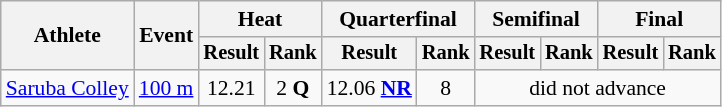<table class="wikitable" style="font-size:90%">
<tr>
<th rowspan="2">Athlete</th>
<th rowspan="2">Event</th>
<th colspan="2">Heat</th>
<th colspan="2">Quarterfinal</th>
<th colspan="2">Semifinal</th>
<th colspan="2">Final</th>
</tr>
<tr style="font-size:95%">
<th>Result</th>
<th>Rank</th>
<th>Result</th>
<th>Rank</th>
<th>Result</th>
<th>Rank</th>
<th>Result</th>
<th>Rank</th>
</tr>
<tr align=center>
<td align=left><a href='#'>Saruba Colley</a></td>
<td align=left><a href='#'>100 m</a></td>
<td>12.21</td>
<td>2 <strong>Q</strong></td>
<td>12.06 <strong><a href='#'>NR</a></strong></td>
<td>8</td>
<td colspan=4>did not advance</td>
</tr>
</table>
